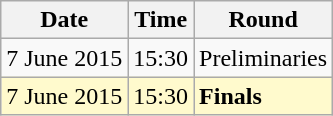<table class="wikitable">
<tr>
<th>Date</th>
<th>Time</th>
<th>Round</th>
</tr>
<tr>
<td>7 June 2015</td>
<td>15:30</td>
<td>Preliminaries</td>
</tr>
<tr style="background:lemonchiffon;">
<td>7 June 2015</td>
<td>15:30</td>
<td><strong>Finals</strong></td>
</tr>
</table>
